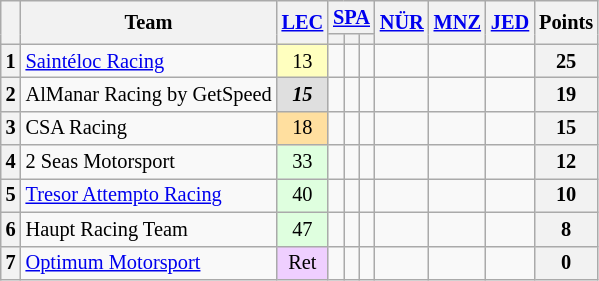<table class="wikitable mw-collapsible mw-collapsed" style="font-size:85%; text-align:center;">
<tr>
<th rowspan="2"></th>
<th rowspan="2">Team</th>
<th rowspan="2"><a href='#'>LEC</a><br></th>
<th colspan="3"><a href='#'>SPA</a><br></th>
<th rowspan="2"><a href='#'>NÜR</a><br></th>
<th rowspan="2"><a href='#'>MNZ</a><br></th>
<th rowspan="2"><a href='#'>JED</a><br></th>
<th rowspan="2">Points</th>
</tr>
<tr>
<th></th>
<th></th>
<th></th>
</tr>
<tr>
<th>1</th>
<td align="left"> <a href='#'>Saintéloc Racing</a></td>
<td style="background:#ffffbf;">13</td>
<td style="background:#;"></td>
<td style="background:#;"></td>
<td style="background:#;"></td>
<td style="background:#;"></td>
<td style="background:#;"></td>
<td style="background:#;"></td>
<th>25</th>
</tr>
<tr>
<th>2</th>
<td align="left"> AlManar Racing by GetSpeed</td>
<td style="background:#DFDFDF;"><strong><em>15</em></strong></td>
<td style="background:#;"></td>
<td style="background:#;"></td>
<td style="background:#;"></td>
<td style="background:#;"></td>
<td style="background:#;"></td>
<td style="background:#;"></td>
<th>19</th>
</tr>
<tr>
<th>3</th>
<td align="left"> CSA Racing</td>
<td style="background:#FFDF9F;">18</td>
<td style="background:#;"></td>
<td style="background:#;"></td>
<td style="background:#;"></td>
<td style="background:#;"></td>
<td style="background:#;"></td>
<td style="background:#;"></td>
<th>15</th>
</tr>
<tr>
<th>4</th>
<td align="left"> 2 Seas Motorsport</td>
<td style="background:#DFFFDF;">33</td>
<td style="background:#;"></td>
<td style="background:#;"></td>
<td style="background:#;"></td>
<td style="background:#;"></td>
<td style="background:#;"></td>
<td style="background:#;"></td>
<th>12</th>
</tr>
<tr>
<th>5</th>
<td align="left"> <a href='#'>Tresor Attempto Racing</a></td>
<td style="background:#DFFFDF;">40</td>
<td style="background:#;"></td>
<td style="background:#;"></td>
<td style="background:#;"></td>
<td style="background:#;"></td>
<td style="background:#;"></td>
<td style="background:#;"></td>
<th>10</th>
</tr>
<tr>
<th>6</th>
<td align="left"> Haupt Racing Team</td>
<td style="background:#DFFFDF;">47</td>
<td style="background:#;"></td>
<td style="background:#;"></td>
<td style="background:#;"></td>
<td style="background:#;"></td>
<td style="background:#;"></td>
<td style="background:#;"></td>
<th>8</th>
</tr>
<tr>
<th>7</th>
<td align="left"> <a href='#'>Optimum Motorsport</a></td>
<td style="background:#EFCFFF;">Ret</td>
<td style="background:#;"></td>
<td style="background:#;"></td>
<td style="background:#;"></td>
<td style="background:#;"></td>
<td style="background:#;"></td>
<td style="background:#;"></td>
<th>0</th>
</tr>
</table>
